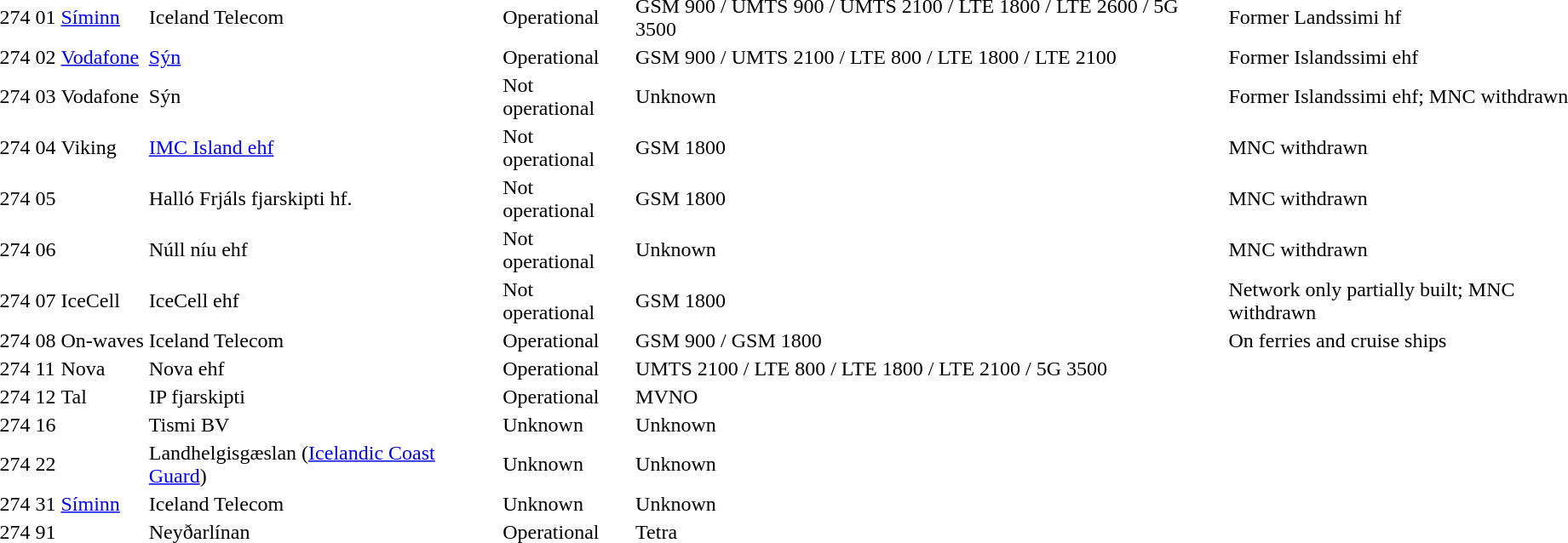<table>
<tr>
<td>274</td>
<td>01</td>
<td><a href='#'>Síminn</a></td>
<td>Iceland Telecom</td>
<td>Operational</td>
<td>GSM 900 / UMTS 900 / UMTS 2100 / LTE 1800 / LTE 2600 / 5G 3500</td>
<td>Former Landssimi hf </td>
</tr>
<tr>
<td>274</td>
<td>02</td>
<td><a href='#'>Vodafone</a></td>
<td><a href='#'>Sýn</a></td>
<td>Operational</td>
<td>GSM 900 / UMTS 2100 / LTE 800 / LTE 1800 / LTE 2100</td>
<td>Former Islandssimi ehf </td>
</tr>
<tr>
<td>274</td>
<td>03</td>
<td>Vodafone</td>
<td>Sýn</td>
<td>Not operational</td>
<td>Unknown</td>
<td>Former Islandssimi ehf; MNC withdrawn</td>
</tr>
<tr>
<td>274</td>
<td>04</td>
<td>Viking</td>
<td><a href='#'>IMC Island ehf</a></td>
<td>Not operational</td>
<td>GSM 1800</td>
<td>MNC withdrawn</td>
</tr>
<tr>
<td>274</td>
<td>05</td>
<td></td>
<td>Halló Frjáls fjarskipti hf.</td>
<td>Not operational</td>
<td>GSM 1800</td>
<td>MNC withdrawn</td>
</tr>
<tr>
<td>274</td>
<td>06</td>
<td></td>
<td>Núll níu ehf</td>
<td>Not operational</td>
<td>Unknown</td>
<td>MNC withdrawn</td>
</tr>
<tr>
<td>274</td>
<td>07</td>
<td>IceCell</td>
<td>IceCell ehf</td>
<td>Not operational</td>
<td>GSM 1800</td>
<td>Network only partially built; MNC withdrawn</td>
</tr>
<tr>
<td>274</td>
<td>08</td>
<td>On-waves</td>
<td>Iceland Telecom</td>
<td>Operational</td>
<td>GSM 900 / GSM 1800</td>
<td>On ferries and cruise ships</td>
</tr>
<tr>
<td>274</td>
<td>11</td>
<td>Nova</td>
<td>Nova ehf</td>
<td>Operational</td>
<td>UMTS 2100 / LTE 800 / LTE 1800 / LTE 2100 / 5G 3500</td>
<td></td>
</tr>
<tr>
<td>274</td>
<td>12</td>
<td>Tal</td>
<td>IP fjarskipti</td>
<td>Operational</td>
<td>MVNO</td>
<td></td>
</tr>
<tr>
<td>274</td>
<td>16</td>
<td></td>
<td>Tismi BV</td>
<td>Unknown</td>
<td>Unknown</td>
<td></td>
</tr>
<tr>
<td>274</td>
<td>22</td>
<td></td>
<td>Landhelgisgæslan (<a href='#'>Icelandic Coast Guard</a>)</td>
<td>Unknown</td>
<td>Unknown</td>
<td></td>
</tr>
<tr>
<td>274</td>
<td>31</td>
<td><a href='#'>Síminn</a></td>
<td>Iceland Telecom</td>
<td>Unknown</td>
<td>Unknown</td>
<td></td>
</tr>
<tr>
<td>274</td>
<td>91</td>
<td></td>
<td>Neyðarlínan</td>
<td>Operational</td>
<td>Tetra</td>
<td></td>
</tr>
</table>
